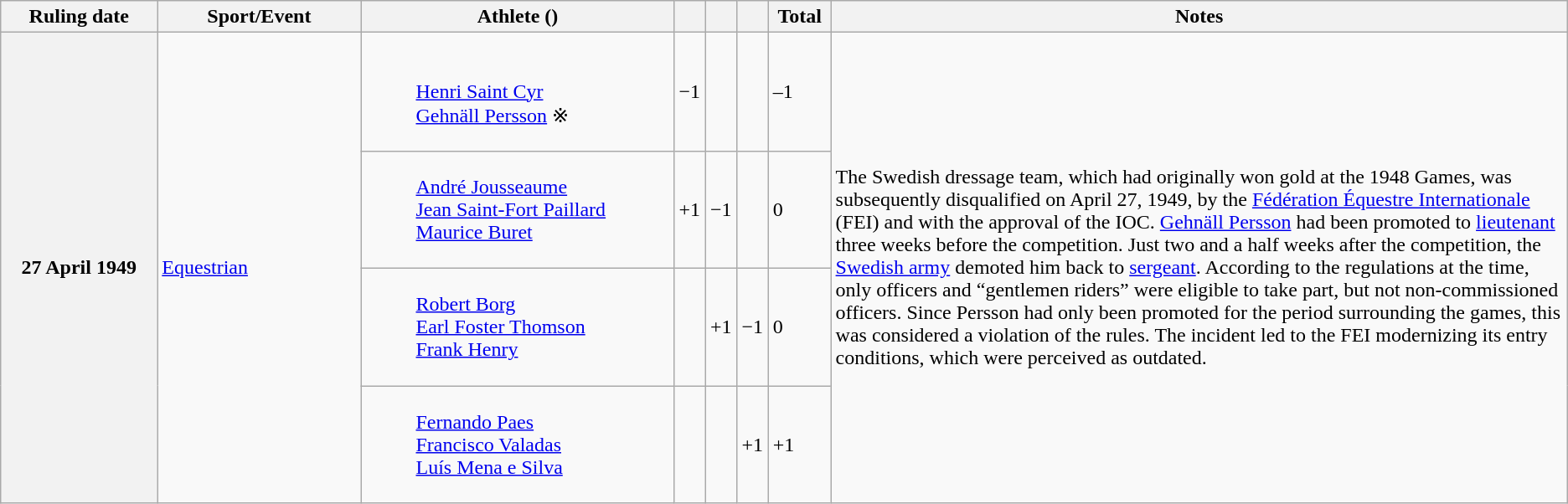<table class="wikitable plainrowheaders">
<tr>
<th scope="col" align="center" style="width:10%">Ruling date</th>
<th scope="col" align="center" style="width:13%">Sport/Event</th>
<th scope="col" align="center" style="width:20%">Athlete ()</th>
<th scope="col" align="center" style="width:2%"></th>
<th scope="col" align="center" style="width:2%"></th>
<th scope="col" align="center" style="width:2%"></th>
<th scope="col" align="center" style="width:4%">Total</th>
<th scope="col" align="center" class="unsortable" style="width:50%">Notes</th>
</tr>
<tr>
<th scope="row" rowspan=4>27 April 1949</th>
<td rowspan=4><a href='#'>Equestrian</a><br><a href='#'></a></td>
<td style="width:10px; text-align:left;" style="background-color: #F7D9D3;"><dl><dd><span><br><a href='#'>Henri Saint Cyr</a><br><a href='#'>Gehnäll Persson</a> ※</span></dd></dl></td>
<td>−1</td>
<td></td>
<td></td>
<td>–1</td>
<td rowspan=4 style="text-align:left;">The Swedish dressage team, which had originally won gold at the 1948 Games, was subsequently disqualified on April 27, 1949, by the <a href='#'>Fédération Équestre Internationale</a> (FEI) and with the approval of the IOC. <a href='#'>Gehnäll Persson</a> had been promoted to <a href='#'>lieutenant</a> three weeks before the competition. Just two and a half weeks after the competition, the <a href='#'>Swedish army</a> demoted him back to <a href='#'>sergeant</a>. According to the regulations at the time, only officers and “gentlemen riders” were eligible to take part, but not non-commissioned officers. Since Persson had only been promoted for the period surrounding the games, this was considered a violation of the rules. The incident led to the FEI modernizing its entry conditions, which were perceived as outdated.</td>
</tr>
<tr>
<td align=left><dl><dd><span> <a href='#'>André Jousseaume</a><br><a href='#'>Jean Saint-Fort Paillard</a><br><a href='#'>Maurice Buret</a></span></dd></dl></td>
<td>+1</td>
<td>−1</td>
<td></td>
<td>0</td>
</tr>
<tr>
<td align=left><dl><dd><span><a href='#'>Robert Borg</a><br><a href='#'>Earl Foster Thomson</a><br><a href='#'>Frank Henry</a></span></dd></dl></td>
<td></td>
<td>+1</td>
<td>−1</td>
<td>0</td>
</tr>
<tr>
<td align=left><dl><dd><span><a href='#'>Fernando Paes</a><br><a href='#'>Francisco Valadas</a><br><a href='#'>Luís Mena e Silva</a></span></dd></dl></td>
<td></td>
<td></td>
<td>+1</td>
<td>+1</td>
</tr>
</table>
